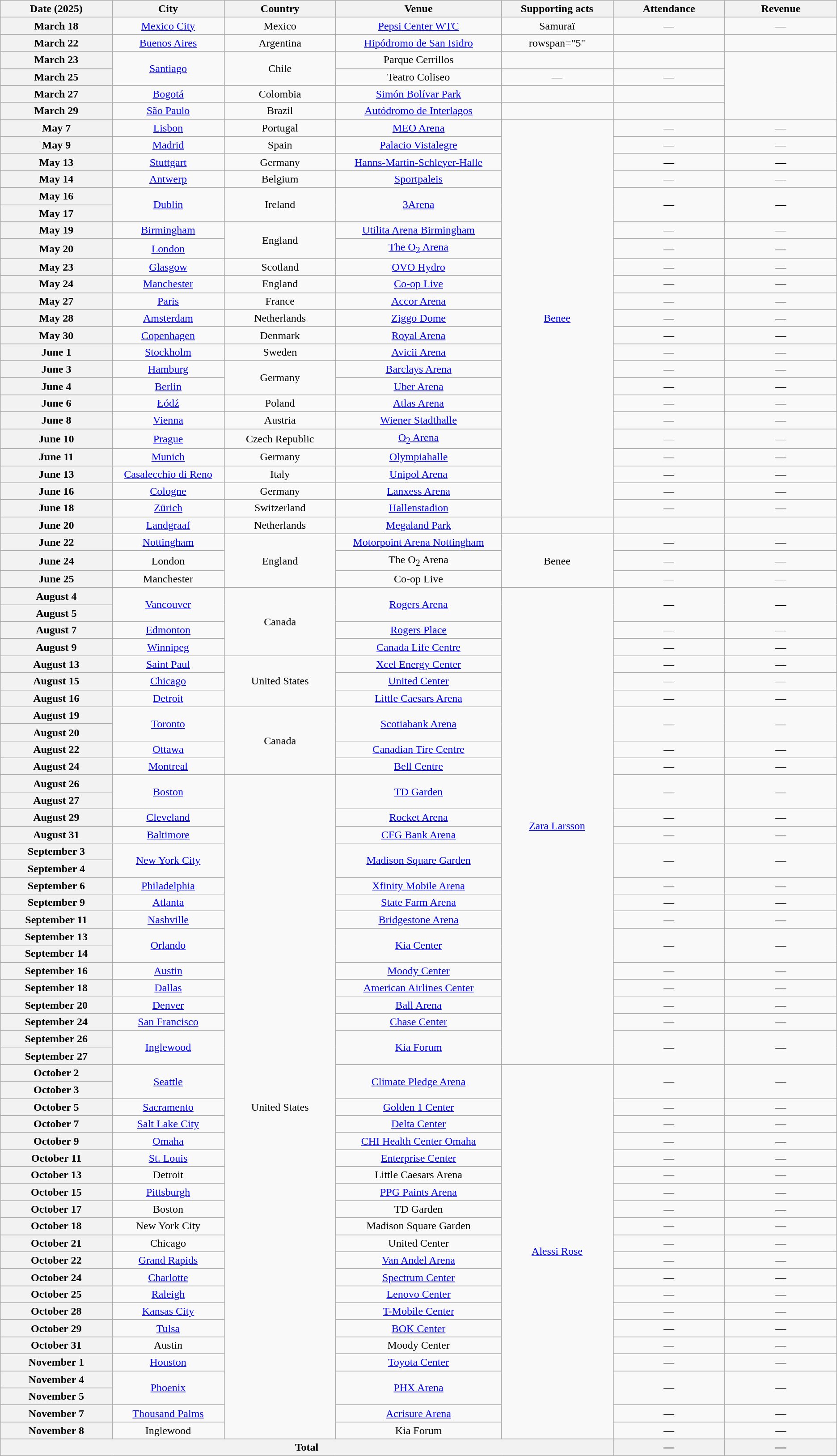<table class="wikitable plainrowheaders" style="text-align:center;">
<tr>
<th scope="col" style="width:10em;">Date (2025)</th>
<th scope="col" style="width:10em;">City</th>
<th scope="col" style="width:10em;">Country</th>
<th scope="col" style="width:15em;">Venue</th>
<th scope="col" style="width:10em;">Supporting acts</th>
<th scope="col" style="width:10em;">Attendance</th>
<th scope="col" style="width:10em;">Revenue</th>
</tr>
<tr>
<th scope="row" style="text-align:center;">March 18</th>
<td><a href='#'>Mexico City</a></td>
<td>Mexico</td>
<td><a href='#'>Pepsi Center WTC</a></td>
<td>Samuraï</td>
<td>—</td>
<td>—</td>
</tr>
<tr>
<th scope="row" style="text-align:center;">March 22</th>
<td><a href='#'>Buenos Aires</a></td>
<td>Argentina</td>
<td><a href='#'>Hipódromo de San Isidro</a></td>
<td>rowspan="5" </td>
<td></td>
<td></td>
</tr>
<tr>
<th scope="row" style="text-align:center;">March 23</th>
<td rowspan="2"><a href='#'>Santiago</a></td>
<td rowspan="2">Chile</td>
<td>Parque Cerrillos</td>
<td></td>
<td></td>
</tr>
<tr>
<th scope="row" style="text-align:center;">March 25</th>
<td>Teatro Coliseo</td>
<td>—</td>
<td>—</td>
</tr>
<tr>
<th scope="row" style="text-align:center;">March 27</th>
<td><a href='#'>Bogotá</a></td>
<td>Colombia</td>
<td><a href='#'>Simón Bolívar Park</a></td>
<td></td>
<td></td>
</tr>
<tr>
<th scope="row" style="text-align:center;">March 29</th>
<td><a href='#'>São Paulo</a></td>
<td>Brazil</td>
<td><a href='#'>Autódromo de Interlagos</a></td>
<td></td>
<td></td>
</tr>
<tr>
<th scope="row" style="text-align:center;">May 7</th>
<td><a href='#'>Lisbon</a></td>
<td>Portugal</td>
<td><a href='#'>MEO Arena</a></td>
<td rowspan="23"><a href='#'>Benee</a></td>
<td>—</td>
<td>—</td>
</tr>
<tr>
<th scope="row" style="text-align:center;">May 9</th>
<td><a href='#'>Madrid</a></td>
<td>Spain</td>
<td><a href='#'>Palacio Vistalegre</a></td>
<td>—</td>
<td>—</td>
</tr>
<tr>
<th scope="row" style="text-align:center;">May 13</th>
<td><a href='#'>Stuttgart</a></td>
<td>Germany</td>
<td><a href='#'>Hanns-Martin-Schleyer-Halle</a></td>
<td>—</td>
<td>—</td>
</tr>
<tr>
<th scope="row" style="text-align:center;">May 14</th>
<td><a href='#'>Antwerp</a></td>
<td>Belgium</td>
<td><a href='#'>Sportpaleis</a></td>
<td>—</td>
<td>—</td>
</tr>
<tr>
<th scope="row" style="text-align:center;">May 16</th>
<td rowspan="2"><a href='#'>Dublin</a></td>
<td rowspan="2">Ireland</td>
<td rowspan="2"><a href='#'>3Arena</a></td>
<td rowspan="2">—</td>
<td rowspan="2">—</td>
</tr>
<tr>
<th scope="row" style="text-align:center;">May 17</th>
</tr>
<tr>
<th scope="row" style="text-align:center;">May 19</th>
<td><a href='#'>Birmingham</a></td>
<td rowspan="2">England</td>
<td><a href='#'>Utilita Arena Birmingham</a></td>
<td>—</td>
<td>—</td>
</tr>
<tr>
<th scope="row" style="text-align:center;">May 20</th>
<td><a href='#'>London</a></td>
<td><a href='#'>The O<sub>2</sub> Arena</a></td>
<td>—</td>
<td>—</td>
</tr>
<tr>
<th scope="row" style="text-align:center;">May 23</th>
<td><a href='#'>Glasgow</a></td>
<td>Scotland</td>
<td><a href='#'>OVO Hydro</a></td>
<td>—</td>
<td>—</td>
</tr>
<tr>
<th scope="row" style="text-align:center;">May 24</th>
<td><a href='#'>Manchester</a></td>
<td>England</td>
<td><a href='#'>Co-op Live</a></td>
<td>—</td>
<td>—</td>
</tr>
<tr>
<th scope="row" style="text-align:center;">May 27</th>
<td><a href='#'>Paris</a></td>
<td>France</td>
<td><a href='#'>Accor Arena</a></td>
<td>—</td>
<td>—</td>
</tr>
<tr>
<th scope="row" style="text-align:center;">May 28</th>
<td><a href='#'>Amsterdam</a></td>
<td>Netherlands</td>
<td><a href='#'>Ziggo Dome</a></td>
<td>—</td>
<td>—</td>
</tr>
<tr>
<th scope="row" style="text-align:center;">May 30</th>
<td><a href='#'>Copenhagen</a></td>
<td>Denmark</td>
<td><a href='#'>Royal Arena</a></td>
<td>—</td>
<td>—</td>
</tr>
<tr>
<th scope="row" style="text-align:center;">June 1</th>
<td><a href='#'>Stockholm</a></td>
<td>Sweden</td>
<td><a href='#'>Avicii Arena</a></td>
<td>—</td>
<td>—</td>
</tr>
<tr>
<th scope="row" style="text-align:center;">June 3</th>
<td><a href='#'>Hamburg</a></td>
<td rowspan="2">Germany</td>
<td><a href='#'>Barclays Arena</a></td>
<td>—</td>
<td>—</td>
</tr>
<tr>
<th scope="row" style="text-align:center;">June 4</th>
<td><a href='#'>Berlin</a></td>
<td><a href='#'>Uber Arena</a></td>
<td>—</td>
<td>—</td>
</tr>
<tr>
<th scope="row" style="text-align:center;">June 6</th>
<td><a href='#'>Łódź</a></td>
<td>Poland</td>
<td><a href='#'>Atlas Arena</a></td>
<td>—</td>
<td>—</td>
</tr>
<tr>
<th scope="row" style="text-align:center;">June 8</th>
<td><a href='#'>Vienna</a></td>
<td>Austria</td>
<td><a href='#'>Wiener Stadthalle</a></td>
<td>—</td>
<td>—</td>
</tr>
<tr>
<th scope="row" style="text-align:center;">June 10</th>
<td><a href='#'>Prague</a></td>
<td>Czech Republic</td>
<td><a href='#'>O<sub>2</sub> Arena</a></td>
<td>—</td>
<td>—</td>
</tr>
<tr>
<th scope="row" style="text-align:center;">June 11</th>
<td><a href='#'>Munich</a></td>
<td>Germany</td>
<td><a href='#'>Olympiahalle</a></td>
<td>—</td>
<td>—</td>
</tr>
<tr>
<th scope="row" style="text-align:center;">June 13</th>
<td><a href='#'>Casalecchio di Reno</a></td>
<td>Italy</td>
<td><a href='#'>Unipol Arena</a></td>
<td>—</td>
<td>—</td>
</tr>
<tr>
<th scope="row" style="text-align:center;">June 16</th>
<td><a href='#'>Cologne</a></td>
<td>Germany</td>
<td><a href='#'>Lanxess Arena</a></td>
<td>—</td>
<td>—</td>
</tr>
<tr>
<th scope="row" style="text-align:center;">June 18</th>
<td><a href='#'>Zürich</a></td>
<td>Switzerland</td>
<td><a href='#'>Hallenstadion</a></td>
<td>—</td>
<td>—</td>
</tr>
<tr>
<th scope="row" style="text-align:center;">June 20</th>
<td><a href='#'>Landgraaf</a></td>
<td>Netherlands</td>
<td><a href='#'>Megaland Park</a></td>
<td></td>
<td></td>
<td></td>
</tr>
<tr>
<th scope="row" style="text-align:center;">June 22</th>
<td><a href='#'>Nottingham</a></td>
<td rowspan="3">England</td>
<td><a href='#'>Motorpoint Arena Nottingham</a></td>
<td rowspan="3">Benee</td>
<td>—</td>
<td>—</td>
</tr>
<tr>
<th scope="row" style="text-align:center;">June 24</th>
<td>London</td>
<td>The O<sub>2</sub> Arena</td>
<td>—</td>
<td>—</td>
</tr>
<tr>
<th scope="row" style="text-align:center;">June 25</th>
<td>Manchester</td>
<td>Co-op Live</td>
<td>—</td>
<td>—</td>
</tr>
<tr>
<th scope="row" style="text-align:center;">August 4</th>
<td rowspan="2"><a href='#'>Vancouver</a></td>
<td rowspan="4">Canada</td>
<td rowspan="2"><a href='#'>Rogers Arena</a></td>
<td rowspan="28"><a href='#'>Zara Larsson</a></td>
<td rowspan="2">—</td>
<td rowspan="2">—</td>
</tr>
<tr>
<th scope="row" style="text-align:center;">August 5</th>
</tr>
<tr>
<th scope="row" style="text-align:center;">August 7</th>
<td><a href='#'>Edmonton</a></td>
<td><a href='#'>Rogers Place</a></td>
<td>—</td>
<td>—</td>
</tr>
<tr>
<th scope="row" style="text-align:center;">August 9</th>
<td><a href='#'>Winnipeg</a></td>
<td><a href='#'>Canada Life Centre</a></td>
<td>—</td>
<td>—</td>
</tr>
<tr>
<th scope="row" style="text-align:center;">August 13</th>
<td><a href='#'>Saint Paul</a></td>
<td rowspan="3">United States</td>
<td><a href='#'>Xcel Energy Center</a></td>
<td>—</td>
<td>—</td>
</tr>
<tr>
<th scope="row" style="text-align:center;">August 15</th>
<td><a href='#'>Chicago</a></td>
<td><a href='#'>United Center</a></td>
<td>—</td>
<td>—</td>
</tr>
<tr>
<th scope="row" style="text-align:center;">August 16</th>
<td><a href='#'>Detroit</a></td>
<td><a href='#'>Little Caesars Arena</a></td>
<td>—</td>
<td>—</td>
</tr>
<tr>
<th scope="row" style="text-align:center;">August 19</th>
<td rowspan="2"><a href='#'>Toronto</a></td>
<td rowspan="4">Canada</td>
<td rowspan="2"><a href='#'>Scotiabank Arena</a></td>
<td rowspan="2">—</td>
<td rowspan="2">—</td>
</tr>
<tr>
<th scope="row" style="text-align:center;">August 20</th>
</tr>
<tr>
<th scope="row" style="text-align:center;">August 22</th>
<td><a href='#'>Ottawa</a></td>
<td><a href='#'>Canadian Tire Centre</a></td>
<td>—</td>
<td>—</td>
</tr>
<tr>
<th scope="row" style="text-align:center;">August 24</th>
<td><a href='#'>Montreal</a></td>
<td><a href='#'>Bell Centre</a></td>
<td>—</td>
<td>—</td>
</tr>
<tr>
<th scope="row" style="text-align:center;">August 26</th>
<td rowspan="2"><a href='#'>Boston</a></td>
<td rowspan="39">United States</td>
<td rowspan="2"><a href='#'>TD Garden</a></td>
<td rowspan="2">—</td>
<td rowspan="2">—</td>
</tr>
<tr>
<th scope="row" style="text-align:center;">August 27</th>
</tr>
<tr>
<th scope="row" style="text-align:center;">August 29</th>
<td><a href='#'>Cleveland</a></td>
<td><a href='#'>Rocket Arena</a></td>
<td>—</td>
<td>—</td>
</tr>
<tr>
<th scope="row" style="text-align:center;">August 31</th>
<td><a href='#'>Baltimore</a></td>
<td><a href='#'>CFG Bank Arena</a></td>
<td>—</td>
<td>—</td>
</tr>
<tr>
<th scope="row" style="text-align:center;">September 3</th>
<td rowspan="2"><a href='#'>New York City</a></td>
<td rowspan="2"><a href='#'>Madison Square Garden</a></td>
<td rowspan="2">—</td>
<td rowspan="2">—</td>
</tr>
<tr>
<th scope="row" style="text-align:center;">September 4</th>
</tr>
<tr>
<th scope="row" style="text-align:center;">September 6</th>
<td><a href='#'>Philadelphia</a></td>
<td><a href='#'>Xfinity Mobile Arena</a></td>
<td>—</td>
<td>—</td>
</tr>
<tr>
<th scope="row" style="text-align:center;">September 9</th>
<td><a href='#'>Atlanta</a></td>
<td><a href='#'>State Farm Arena</a></td>
<td>—</td>
<td>—</td>
</tr>
<tr>
<th scope="row" style="text-align:center;">September 11</th>
<td><a href='#'>Nashville</a></td>
<td><a href='#'>Bridgestone Arena</a></td>
<td>—</td>
<td>—</td>
</tr>
<tr>
<th scope="row" style="text-align:center;">September 13</th>
<td rowspan="2"><a href='#'>Orlando</a></td>
<td rowspan="2"><a href='#'>Kia Center</a></td>
<td rowspan="2">—</td>
<td rowspan="2">—</td>
</tr>
<tr>
<th scope="row" style="text-align:center;">September 14</th>
</tr>
<tr>
<th scope="row" style="text-align:center;">September 16</th>
<td><a href='#'>Austin</a></td>
<td><a href='#'>Moody Center</a></td>
<td>—</td>
<td>—</td>
</tr>
<tr>
<th scope="row" style="text-align:center;">September 18</th>
<td><a href='#'>Dallas</a></td>
<td><a href='#'>American Airlines Center</a></td>
<td>—</td>
<td>—</td>
</tr>
<tr>
<th scope="row" style="text-align:center;">September 20</th>
<td><a href='#'>Denver</a></td>
<td><a href='#'>Ball Arena</a></td>
<td>—</td>
<td>—</td>
</tr>
<tr>
<th scope="row" style="text-align:center;">September 24</th>
<td><a href='#'>San Francisco</a></td>
<td><a href='#'>Chase Center</a></td>
<td>—</td>
<td>—</td>
</tr>
<tr>
<th scope="row" style="text-align:center;">September 26</th>
<td rowspan="2"><a href='#'>Inglewood</a></td>
<td rowspan="2"><a href='#'>Kia Forum</a></td>
<td rowspan="2">—</td>
<td rowspan="2">—</td>
</tr>
<tr>
<th scope="row" style="text-align:center;">September 27</th>
</tr>
<tr>
<th scope="row" style="text-align:center;">October 2</th>
<td rowspan="2"><a href='#'>Seattle</a></td>
<td rowspan="2"><a href='#'>Climate Pledge Arena</a></td>
<td rowspan="22"><a href='#'>Alessi Rose</a></td>
<td rowspan="2">—</td>
<td rowspan="2">—</td>
</tr>
<tr>
<th scope="row" style="text-align:center;">October 3</th>
</tr>
<tr>
<th scope="row" style="text-align:center;">October 5</th>
<td><a href='#'>Sacramento</a></td>
<td><a href='#'>Golden 1 Center</a></td>
<td>—</td>
<td>—</td>
</tr>
<tr>
<th scope="row" style="text-align:center;">October 7</th>
<td><a href='#'>Salt Lake City</a></td>
<td><a href='#'>Delta Center</a></td>
<td>—</td>
<td>—</td>
</tr>
<tr>
<th scope="row" style="text-align:center;">October 9</th>
<td><a href='#'>Omaha</a></td>
<td><a href='#'>CHI Health Center Omaha</a></td>
<td>—</td>
<td>—</td>
</tr>
<tr>
<th scope="row" style="text-align:center;">October 11</th>
<td><a href='#'>St. Louis</a></td>
<td><a href='#'>Enterprise Center</a></td>
<td>—</td>
<td>—</td>
</tr>
<tr>
<th scope="row" style="text-align:center;">October 13</th>
<td>Detroit</td>
<td>Little Caesars Arena</td>
<td>—</td>
<td>—</td>
</tr>
<tr>
<th scope="row" style="text-align:center;">October 15</th>
<td><a href='#'>Pittsburgh</a></td>
<td><a href='#'>PPG Paints Arena</a></td>
<td>—</td>
<td>—</td>
</tr>
<tr>
<th scope="row" style="text-align:center;">October 17</th>
<td>Boston</td>
<td>TD Garden</td>
<td>—</td>
<td>—</td>
</tr>
<tr>
<th scope="row" style="text-align:center;">October 18</th>
<td>New York City</td>
<td>Madison Square Garden</td>
<td>—</td>
<td>—</td>
</tr>
<tr>
<th scope="row" style="text-align:center;">October 21</th>
<td>Chicago</td>
<td>United Center</td>
<td>—</td>
<td>—</td>
</tr>
<tr>
<th scope="row" style="text-align:center;">October 22</th>
<td><a href='#'>Grand Rapids</a></td>
<td><a href='#'>Van Andel Arena</a></td>
<td>—</td>
<td>—</td>
</tr>
<tr>
<th scope="row" style="text-align:center;">October 24</th>
<td><a href='#'>Charlotte</a></td>
<td><a href='#'>Spectrum Center</a></td>
<td>—</td>
<td>—</td>
</tr>
<tr>
<th scope="row" style="text-align:center;">October 25</th>
<td><a href='#'>Raleigh</a></td>
<td><a href='#'>Lenovo Center</a></td>
<td>—</td>
<td>—</td>
</tr>
<tr>
<th scope="row" style="text-align:center;">October 28</th>
<td><a href='#'>Kansas City</a></td>
<td><a href='#'>T-Mobile Center</a></td>
<td>—</td>
<td>—</td>
</tr>
<tr>
<th scope="row" style="text-align:center;">October 29</th>
<td><a href='#'>Tulsa</a></td>
<td><a href='#'>BOK Center</a></td>
<td>—</td>
<td>—</td>
</tr>
<tr>
<th scope="row" style="text-align:center;">October 31</th>
<td>Austin</td>
<td>Moody Center</td>
<td>—</td>
<td>—</td>
</tr>
<tr>
<th scope="row" style="text-align:center;">November 1</th>
<td><a href='#'>Houston</a></td>
<td><a href='#'>Toyota Center</a></td>
<td>—</td>
<td>—</td>
</tr>
<tr>
<th scope="row" style="text-align:center;">November 4</th>
<td rowspan="2"><a href='#'>Phoenix</a></td>
<td rowspan="2"><a href='#'>PHX Arena</a></td>
<td rowspan="2">—</td>
<td rowspan="2">—</td>
</tr>
<tr>
<th scope="row" style="text-align:center;">November 5</th>
</tr>
<tr>
<th scope="row" style="text-align:center;">November 7</th>
<td><a href='#'>Thousand Palms</a></td>
<td><a href='#'>Acrisure Arena</a></td>
<td>—</td>
<td>—</td>
</tr>
<tr>
<th scope="row" style="text-align:center;">November 8</th>
<td>Inglewood</td>
<td>Kia Forum</td>
<td>—</td>
<td>—</td>
</tr>
<tr>
<th colspan="5" scope="row" style="text-align:center;"><strong>Total</strong></th>
<th>—</th>
<th>—</th>
</tr>
</table>
